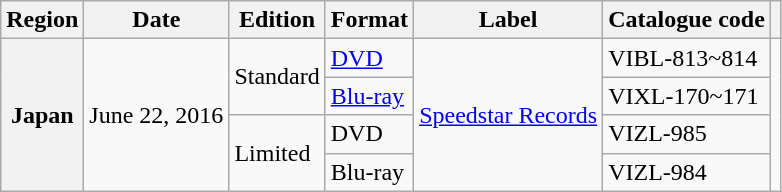<table class="wikitable sortable plainrowheaders">
<tr>
<th scope="col">Region</th>
<th scope="col">Date</th>
<th scope="col">Edition</th>
<th scope="col">Format</th>
<th scope="col">Label</th>
<th>Catalogue code</th>
<th scope="col"></th>
</tr>
<tr>
<th scope="row" rowspan="5">Japan</th>
<td rowspan="4">June 22, 2016</td>
<td rowspan="2">Standard</td>
<td><a href='#'>DVD</a></td>
<td rowspan="4"><a href='#'>Speedstar Records</a></td>
<td>VIBL-813~814</td>
<td style="text-align:center;" rowspan="4"></td>
</tr>
<tr>
<td><a href='#'>Blu-ray</a></td>
<td>VIXL-170~171</td>
</tr>
<tr>
<td rowspan="2">Limited</td>
<td>DVD</td>
<td>VIZL-985</td>
</tr>
<tr>
<td>Blu-ray</td>
<td>VIZL-984</td>
</tr>
</table>
